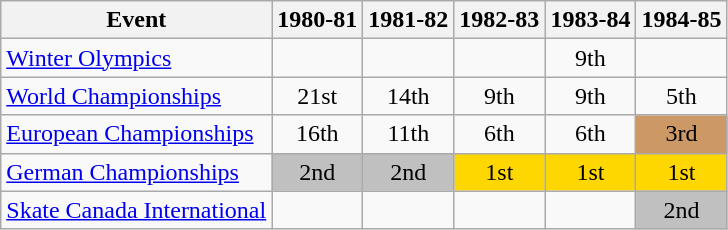<table class="wikitable">
<tr>
<th>Event</th>
<th>1980-81</th>
<th>1981-82</th>
<th>1982-83</th>
<th>1983-84</th>
<th>1984-85</th>
</tr>
<tr>
<td><a href='#'>Winter Olympics</a></td>
<td></td>
<td></td>
<td></td>
<td align="center">9th</td>
<td></td>
</tr>
<tr>
<td><a href='#'>World Championships</a></td>
<td align="center">21st</td>
<td align="center">14th</td>
<td align="center">9th</td>
<td align="center">9th</td>
<td align="center">5th</td>
</tr>
<tr>
<td><a href='#'>European Championships</a></td>
<td align="center">16th</td>
<td align="center">11th</td>
<td align="center">6th</td>
<td align="center">6th</td>
<td align="center" bgcolor="cc9966">3rd</td>
</tr>
<tr>
<td><a href='#'>German Championships</a></td>
<td align="center" bgcolor="silver">2nd</td>
<td align="center" bgcolor="silver">2nd</td>
<td align="center" bgcolor="gold">1st</td>
<td align="center" bgcolor="gold">1st</td>
<td align="center" bgcolor="gold">1st</td>
</tr>
<tr>
<td><a href='#'>Skate Canada International</a></td>
<td></td>
<td></td>
<td></td>
<td></td>
<td align="center" bgcolor="silver">2nd</td>
</tr>
</table>
